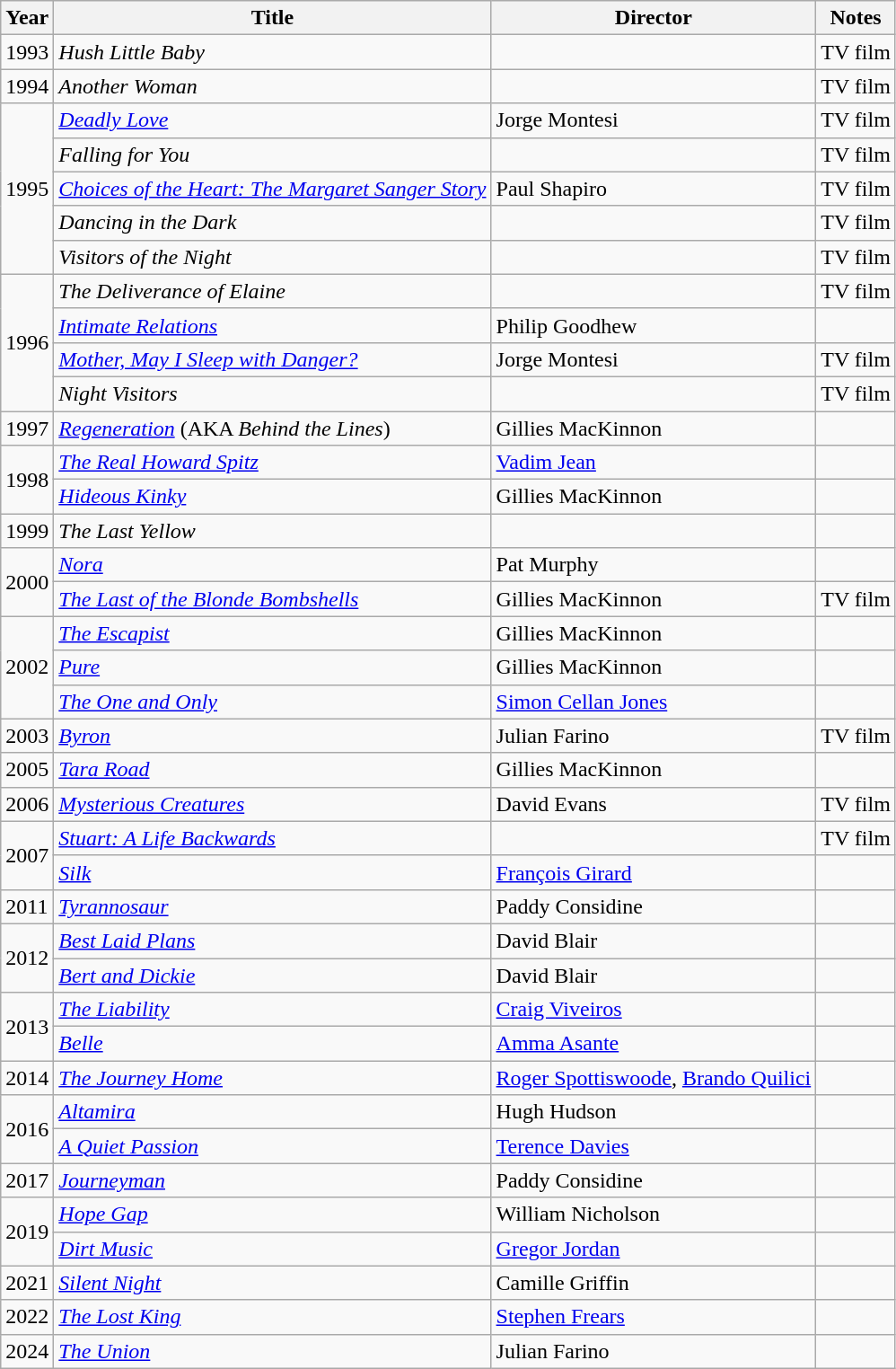<table class="wikitable sortable">
<tr>
<th>Year</th>
<th>Title</th>
<th>Director</th>
<th>Notes</th>
</tr>
<tr>
<td>1993</td>
<td><em>Hush Little Baby</em></td>
<td></td>
<td>TV film</td>
</tr>
<tr>
<td>1994</td>
<td><em>Another Woman</em></td>
<td></td>
<td>TV film</td>
</tr>
<tr>
<td rowspan="5">1995</td>
<td><em><a href='#'>Deadly Love</a></em></td>
<td>Jorge Montesi</td>
<td>TV film</td>
</tr>
<tr>
<td><em>Falling for You</em></td>
<td></td>
<td>TV film</td>
</tr>
<tr>
<td><em><a href='#'>Choices of the Heart: The Margaret Sanger Story</a></em></td>
<td>Paul Shapiro</td>
<td>TV film</td>
</tr>
<tr>
<td><em>Dancing in the Dark</em></td>
<td></td>
<td>TV film</td>
</tr>
<tr>
<td><em>Visitors of the Night</em></td>
<td></td>
<td>TV film</td>
</tr>
<tr>
<td rowspan="4">1996</td>
<td><em>The Deliverance of Elaine</em></td>
<td></td>
<td>TV film</td>
</tr>
<tr>
<td><em><a href='#'>Intimate Relations</a></em></td>
<td>Philip Goodhew</td>
<td></td>
</tr>
<tr>
<td><em><a href='#'>Mother, May I Sleep with Danger?</a></em></td>
<td>Jorge Montesi</td>
<td>TV film</td>
</tr>
<tr>
<td><em>Night Visitors</em></td>
<td></td>
<td>TV film</td>
</tr>
<tr>
<td>1997</td>
<td><em><a href='#'>Regeneration</a></em> (AKA <em>Behind the Lines</em>)</td>
<td>Gillies MacKinnon</td>
<td></td>
</tr>
<tr>
<td rowspan="2">1998</td>
<td><em><a href='#'>The Real Howard Spitz</a></em></td>
<td><a href='#'>Vadim Jean</a></td>
<td></td>
</tr>
<tr>
<td><em><a href='#'>Hideous Kinky</a></em></td>
<td>Gillies MacKinnon</td>
<td></td>
</tr>
<tr>
<td>1999</td>
<td><em>The Last Yellow</em></td>
<td></td>
<td></td>
</tr>
<tr>
<td rowspan="2">2000</td>
<td><em><a href='#'>Nora</a></em></td>
<td>Pat Murphy</td>
<td></td>
</tr>
<tr>
<td><em><a href='#'>The Last of the Blonde Bombshells</a></em></td>
<td>Gillies MacKinnon</td>
<td>TV film</td>
</tr>
<tr>
<td rowspan="3">2002</td>
<td><em><a href='#'>The Escapist</a></em></td>
<td>Gillies MacKinnon</td>
<td></td>
</tr>
<tr>
<td><em><a href='#'>Pure</a></em></td>
<td>Gillies MacKinnon</td>
<td></td>
</tr>
<tr>
<td><em><a href='#'>The One and Only</a></em></td>
<td><a href='#'>Simon Cellan Jones</a></td>
<td></td>
</tr>
<tr>
<td>2003</td>
<td><em><a href='#'>Byron</a></em></td>
<td>Julian Farino</td>
<td>TV film</td>
</tr>
<tr>
<td>2005</td>
<td><em><a href='#'>Tara Road</a></em></td>
<td>Gillies MacKinnon</td>
<td></td>
</tr>
<tr>
<td>2006</td>
<td><em><a href='#'>Mysterious Creatures</a></em></td>
<td>David Evans</td>
<td>TV film</td>
</tr>
<tr>
<td rowspan="2">2007</td>
<td><em><a href='#'>Stuart: A Life Backwards</a></em></td>
<td></td>
<td>TV film</td>
</tr>
<tr>
<td><em><a href='#'>Silk</a></em></td>
<td><a href='#'>François Girard</a></td>
<td></td>
</tr>
<tr>
<td>2011</td>
<td><em><a href='#'>Tyrannosaur</a></em></td>
<td>Paddy Considine</td>
<td></td>
</tr>
<tr>
<td rowspan="2">2012</td>
<td><em><a href='#'>Best Laid Plans</a></em></td>
<td>David Blair</td>
<td></td>
</tr>
<tr>
<td><em><a href='#'>Bert and Dickie</a></em></td>
<td>David Blair</td>
<td></td>
</tr>
<tr>
<td rowspan="2">2013</td>
<td><em><a href='#'>The Liability</a></em></td>
<td><a href='#'>Craig Viveiros</a></td>
<td></td>
</tr>
<tr>
<td><em><a href='#'>Belle</a></em></td>
<td><a href='#'>Amma Asante</a></td>
<td></td>
</tr>
<tr>
<td>2014</td>
<td><em><a href='#'>The Journey Home</a></em></td>
<td><a href='#'>Roger Spottiswoode</a>, <a href='#'>Brando Quilici</a></td>
<td></td>
</tr>
<tr>
<td rowspan="2">2016</td>
<td><em><a href='#'>Altamira</a></em></td>
<td>Hugh Hudson</td>
<td></td>
</tr>
<tr>
<td><em><a href='#'>A Quiet Passion</a></em></td>
<td><a href='#'>Terence Davies</a></td>
<td></td>
</tr>
<tr>
<td>2017</td>
<td><em><a href='#'>Journeyman</a></em></td>
<td>Paddy Considine</td>
<td></td>
</tr>
<tr>
<td rowspan="2">2019</td>
<td><em><a href='#'>Hope Gap</a></em></td>
<td>William Nicholson</td>
<td></td>
</tr>
<tr>
<td><em><a href='#'>Dirt Music</a></em></td>
<td><a href='#'>Gregor Jordan</a></td>
<td></td>
</tr>
<tr>
<td>2021</td>
<td><em><a href='#'>Silent Night</a></em></td>
<td>Camille Griffin</td>
<td></td>
</tr>
<tr>
<td>2022</td>
<td><em><a href='#'>The Lost King</a></em></td>
<td><a href='#'>Stephen Frears</a></td>
<td></td>
</tr>
<tr>
<td>2024</td>
<td><em><a href='#'>The Union</a></em></td>
<td>Julian Farino</td>
<td></td>
</tr>
</table>
